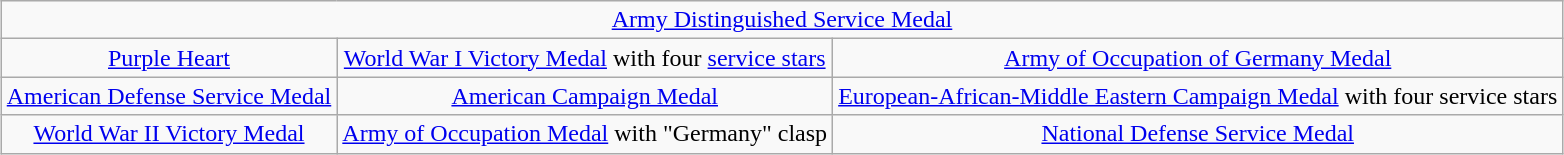<table class="wikitable" style="margin:1em auto; text-align:center;">
<tr>
<td colspan="3"><a href='#'>Army Distinguished Service Medal</a></td>
</tr>
<tr>
<td style="text-align:center;"><a href='#'>Purple Heart</a></td>
<td><a href='#'>World War I Victory Medal</a> with four <a href='#'>service stars</a></td>
<td><a href='#'>Army of Occupation of Germany Medal</a></td>
</tr>
<tr>
<td><a href='#'>American Defense Service Medal</a></td>
<td><a href='#'>American Campaign Medal</a></td>
<td><a href='#'>European-African-Middle Eastern Campaign Medal</a> with four service stars</td>
</tr>
<tr>
<td><a href='#'>World War II Victory Medal</a></td>
<td><a href='#'>Army of Occupation Medal</a> with "Germany" clasp</td>
<td><a href='#'>National Defense Service Medal</a></td>
</tr>
</table>
